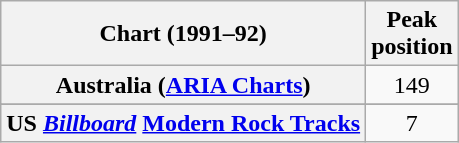<table class="wikitable sortable plainrowheaders" style="text-align:center">
<tr>
<th>Chart (1991–92)</th>
<th>Peak<br>position</th>
</tr>
<tr>
<th scope="row">Australia (<a href='#'>ARIA Charts</a>)</th>
<td style="text-align:center;">149</td>
</tr>
<tr>
</tr>
<tr>
</tr>
<tr>
<th scope="row">US <em><a href='#'>Billboard</a></em> <a href='#'>Modern Rock Tracks</a></th>
<td style="text-align:center;">7</td>
</tr>
</table>
